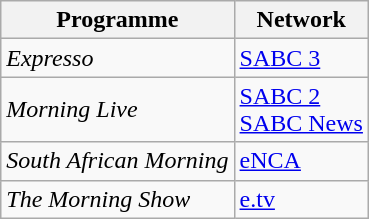<table class="wikitable">
<tr>
<th>Programme</th>
<th>Network</th>
</tr>
<tr>
<td><em>Expresso</em></td>
<td><a href='#'>SABC 3</a></td>
</tr>
<tr>
<td><em>Morning Live</em></td>
<td><a href='#'>SABC 2</a><br><a href='#'>SABC News</a></td>
</tr>
<tr>
<td><em>South African Morning</em></td>
<td><a href='#'>eNCA</a></td>
</tr>
<tr>
<td><em>The Morning Show </em></td>
<td><a href='#'>e.tv</a></td>
</tr>
</table>
